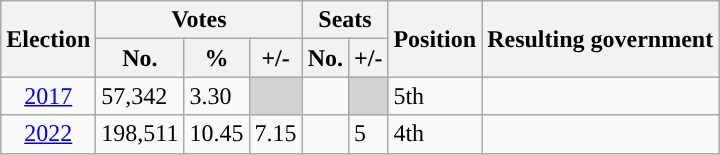<table class="wikitable">
<tr>
<th rowspan="2" style="background-color:">Election</th>
<th colspan="3" style="background-color:">Votes</th>
<th colspan="2" style="background-color:">Seats</th>
<th rowspan="2" style="background-color:">Position</th>
<th rowspan="2" style="background-color:">Resulting government</th>
</tr>
<tr>
<th style="background-color:">No.</th>
<th style="background-color:">%</th>
<th style="background-color:">+/-</th>
<th style="background-color:">No.</th>
<th style="background-color:">+/-</th>
</tr>
<tr>
<td style="text-align: center;"><a href='#'>2017</a></td>
<td>57,342</td>
<td>3.30</td>
<td bgcolor="lightgray"></td>
<td></td>
<td bgcolor="lightgray"></td>
<td>5th</td>
<td></td>
</tr>
<tr>
<td style="text-align: center;"><a href='#'>2022</a></td>
<td>198,511</td>
<td>10.45</td>
<td> 7.15</td>
<td></td>
<td> 5</td>
<td> 4th</td>
<td></td>
</tr>
</table>
